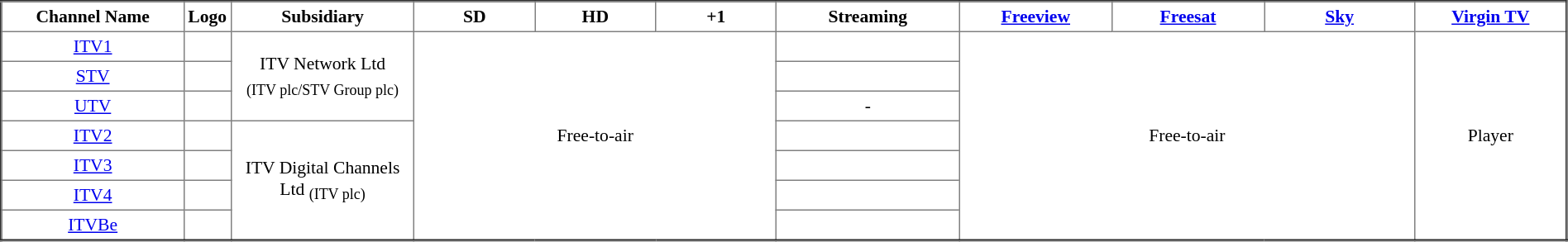<table class="toccolours" border="2" cellpadding="3" style="border-collapse:collapse; font-size:90%; text-align:center; width:100%;">
<tr>
<th style="width:12%;">Channel Name</th>
<th>Logo</th>
<th style="width:12%;">Subsidiary</th>
<th style="width:8%;">SD</th>
<th style="width:8%;">HD</th>
<th style="width:8%;">+1</th>
<th style="width:12%;">Streaming</th>
<th style="width:10%;"><a href='#'>Freeview</a></th>
<th style="width:10%;"><a href='#'>Freesat</a></th>
<th style="width:10%;"><a href='#'>Sky</a></th>
<th style="width:10%;"><a href='#'>Virgin TV</a></th>
</tr>
<tr>
<td><a href='#'>ITV1</a> </td>
<td></td>
<td rowspan="3">ITV Network Ltd<br><sub>(ITV plc/STV Group plc)</sub></td>
<td rowspan="7" colspan="3">Free-to-air</td>
<td></td>
<td colspan="3" rowspan="7">Free-to-air</td>
<td rowspan="7">Player</td>
</tr>
<tr>
<td><a href='#'>STV</a> </td>
<td></td>
<td></td>
</tr>
<tr>
<td><a href='#'>UTV</a> </td>
<td></td>
<td>-</td>
</tr>
<tr>
<td><a href='#'>ITV2</a></td>
<td></td>
<td rowspan="4">ITV Digital Channels Ltd <sub>(ITV plc)</sub></td>
<td></td>
</tr>
<tr>
<td><a href='#'>ITV3</a></td>
<td></td>
<td></td>
</tr>
<tr>
<td><a href='#'>ITV4</a></td>
<td></td>
<td></td>
</tr>
<tr>
<td><a href='#'>ITVBe</a></td>
<td></td>
<td></td>
</tr>
</table>
